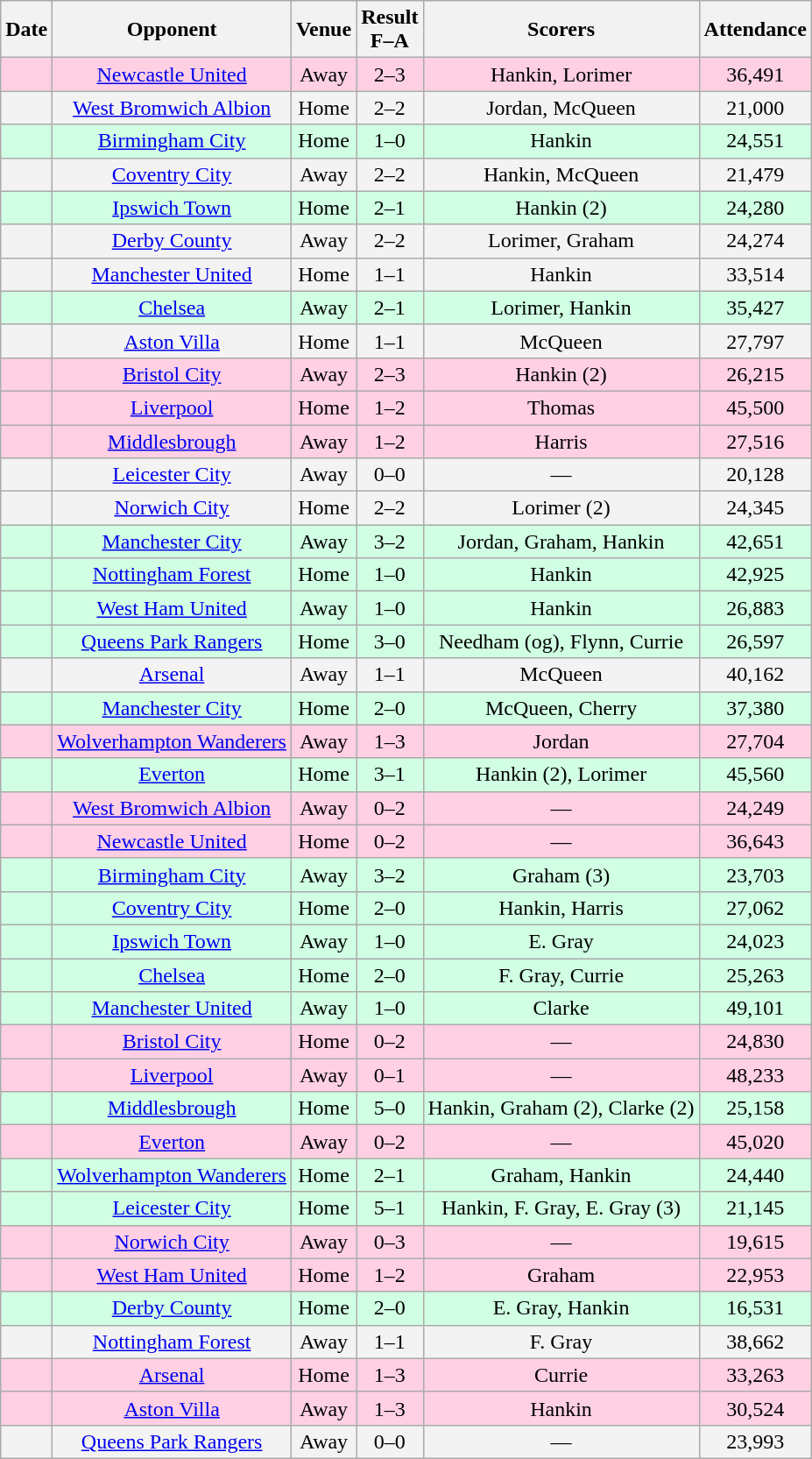<table class="wikitable sortable" style="text-align:center;">
<tr>
<th>Date</th>
<th>Opponent</th>
<th>Venue</th>
<th>Result<br>F–A</th>
<th class=unsortable>Scorers</th>
<th>Attendance</th>
</tr>
<tr bgcolor="#ffd0e3">
<td></td>
<td><a href='#'>Newcastle United</a></td>
<td>Away</td>
<td>2–3</td>
<td>Hankin, Lorimer</td>
<td>36,491</td>
</tr>
<tr bgcolor="#f3f3f3">
<td></td>
<td><a href='#'>West Bromwich Albion</a></td>
<td>Home</td>
<td>2–2</td>
<td>Jordan, McQueen</td>
<td>21,000</td>
</tr>
<tr bgcolor="#d0ffe3">
<td></td>
<td><a href='#'>Birmingham City</a></td>
<td>Home</td>
<td>1–0</td>
<td>Hankin</td>
<td>24,551</td>
</tr>
<tr bgcolor="#f3f3f3">
<td></td>
<td><a href='#'>Coventry City</a></td>
<td>Away</td>
<td>2–2</td>
<td>Hankin, McQueen</td>
<td>21,479</td>
</tr>
<tr bgcolor="#d0ffe3">
<td></td>
<td><a href='#'>Ipswich Town</a></td>
<td>Home</td>
<td>2–1</td>
<td>Hankin (2)</td>
<td>24,280</td>
</tr>
<tr bgcolor="#f3f3f3">
<td></td>
<td><a href='#'>Derby County</a></td>
<td>Away</td>
<td>2–2</td>
<td>Lorimer, Graham</td>
<td>24,274</td>
</tr>
<tr bgcolor="#f3f3f3">
<td></td>
<td><a href='#'>Manchester United</a></td>
<td>Home</td>
<td>1–1</td>
<td>Hankin</td>
<td>33,514</td>
</tr>
<tr bgcolor="#d0ffe3">
<td></td>
<td><a href='#'>Chelsea</a></td>
<td>Away</td>
<td>2–1</td>
<td>Lorimer, Hankin</td>
<td>35,427</td>
</tr>
<tr bgcolor="#f3f3f3">
<td></td>
<td><a href='#'>Aston Villa</a></td>
<td>Home</td>
<td>1–1</td>
<td>McQueen</td>
<td>27,797</td>
</tr>
<tr bgcolor="#ffd0e3">
<td></td>
<td><a href='#'>Bristol City</a></td>
<td>Away</td>
<td>2–3</td>
<td>Hankin (2)</td>
<td>26,215</td>
</tr>
<tr bgcolor="#ffd0e3">
<td></td>
<td><a href='#'>Liverpool</a></td>
<td>Home</td>
<td>1–2</td>
<td>Thomas</td>
<td>45,500</td>
</tr>
<tr bgcolor="#ffd0e3">
<td></td>
<td><a href='#'>Middlesbrough</a></td>
<td>Away</td>
<td>1–2</td>
<td>Harris</td>
<td>27,516</td>
</tr>
<tr bgcolor="#f3f3f3">
<td></td>
<td><a href='#'>Leicester City</a></td>
<td>Away</td>
<td>0–0</td>
<td>—</td>
<td>20,128</td>
</tr>
<tr bgcolor="#f3f3f3">
<td></td>
<td><a href='#'>Norwich City</a></td>
<td>Home</td>
<td>2–2</td>
<td>Lorimer (2)</td>
<td>24,345</td>
</tr>
<tr bgcolor="#d0ffe3">
<td></td>
<td><a href='#'>Manchester City</a></td>
<td>Away</td>
<td>3–2</td>
<td>Jordan, Graham, Hankin</td>
<td>42,651</td>
</tr>
<tr bgcolor="#d0ffe3">
<td></td>
<td><a href='#'>Nottingham Forest</a></td>
<td>Home</td>
<td>1–0</td>
<td>Hankin</td>
<td>42,925</td>
</tr>
<tr bgcolor="#d0ffe3">
<td></td>
<td><a href='#'>West Ham United</a></td>
<td>Away</td>
<td>1–0</td>
<td>Hankin</td>
<td>26,883</td>
</tr>
<tr bgcolor="#d0ffe3">
<td></td>
<td><a href='#'>Queens Park Rangers</a></td>
<td>Home</td>
<td>3–0</td>
<td>Needham (og), Flynn, Currie</td>
<td>26,597</td>
</tr>
<tr bgcolor="#f3f3f3">
<td></td>
<td><a href='#'>Arsenal</a></td>
<td>Away</td>
<td>1–1</td>
<td>McQueen</td>
<td>40,162</td>
</tr>
<tr bgcolor="#d0ffe3">
<td></td>
<td><a href='#'>Manchester City</a></td>
<td>Home</td>
<td>2–0</td>
<td>McQueen, Cherry</td>
<td>37,380</td>
</tr>
<tr bgcolor="#ffd0e3">
<td></td>
<td><a href='#'>Wolverhampton Wanderers</a></td>
<td>Away</td>
<td>1–3</td>
<td>Jordan</td>
<td>27,704</td>
</tr>
<tr bgcolor="#d0ffe3">
<td></td>
<td><a href='#'>Everton</a></td>
<td>Home</td>
<td>3–1</td>
<td>Hankin (2), Lorimer</td>
<td>45,560</td>
</tr>
<tr bgcolor="#ffd0e3">
<td></td>
<td><a href='#'>West Bromwich Albion</a></td>
<td>Away</td>
<td>0–2</td>
<td>—</td>
<td>24,249</td>
</tr>
<tr bgcolor="#ffd0e3">
<td></td>
<td><a href='#'>Newcastle United</a></td>
<td>Home</td>
<td>0–2</td>
<td>—</td>
<td>36,643</td>
</tr>
<tr bgcolor="#d0ffe3">
<td></td>
<td><a href='#'>Birmingham City</a></td>
<td>Away</td>
<td>3–2</td>
<td>Graham (3)</td>
<td>23,703</td>
</tr>
<tr bgcolor="#d0ffe3">
<td></td>
<td><a href='#'>Coventry City</a></td>
<td>Home</td>
<td>2–0</td>
<td>Hankin, Harris</td>
<td>27,062</td>
</tr>
<tr bgcolor="#d0ffe3">
<td></td>
<td><a href='#'>Ipswich Town</a></td>
<td>Away</td>
<td>1–0</td>
<td>E. Gray</td>
<td>24,023</td>
</tr>
<tr bgcolor="#d0ffe3">
<td></td>
<td><a href='#'>Chelsea</a></td>
<td>Home</td>
<td>2–0</td>
<td>F. Gray, Currie</td>
<td>25,263</td>
</tr>
<tr bgcolor="#d0ffe3">
<td></td>
<td><a href='#'>Manchester United</a></td>
<td>Away</td>
<td>1–0</td>
<td>Clarke</td>
<td>49,101</td>
</tr>
<tr bgcolor="#ffd0e3">
<td></td>
<td><a href='#'>Bristol City</a></td>
<td>Home</td>
<td>0–2</td>
<td>—</td>
<td>24,830</td>
</tr>
<tr bgcolor="#ffd0e3">
<td></td>
<td><a href='#'>Liverpool</a></td>
<td>Away</td>
<td>0–1</td>
<td>—</td>
<td>48,233</td>
</tr>
<tr bgcolor="#d0ffe3">
<td></td>
<td><a href='#'>Middlesbrough</a></td>
<td>Home</td>
<td>5–0</td>
<td>Hankin, Graham (2), Clarke (2)</td>
<td>25,158</td>
</tr>
<tr bgcolor="#ffd0e3">
<td></td>
<td><a href='#'>Everton</a></td>
<td>Away</td>
<td>0–2</td>
<td>—</td>
<td>45,020</td>
</tr>
<tr bgcolor="#d0ffe3">
<td></td>
<td><a href='#'>Wolverhampton Wanderers</a></td>
<td>Home</td>
<td>2–1</td>
<td>Graham, Hankin</td>
<td>24,440</td>
</tr>
<tr bgcolor="#d0ffe3">
<td></td>
<td><a href='#'>Leicester City</a></td>
<td>Home</td>
<td>5–1</td>
<td>Hankin, F. Gray, E. Gray (3)</td>
<td>21,145</td>
</tr>
<tr bgcolor="#ffd0e3">
<td></td>
<td><a href='#'>Norwich City</a></td>
<td>Away</td>
<td>0–3</td>
<td>—</td>
<td>19,615</td>
</tr>
<tr bgcolor="#ffd0e3">
<td></td>
<td><a href='#'>West Ham United</a></td>
<td>Home</td>
<td>1–2</td>
<td>Graham</td>
<td>22,953</td>
</tr>
<tr bgcolor="#d0ffe3">
<td></td>
<td><a href='#'>Derby County</a></td>
<td>Home</td>
<td>2–0</td>
<td>E. Gray, Hankin</td>
<td>16,531</td>
</tr>
<tr bgcolor="#f3f3f3">
<td></td>
<td><a href='#'>Nottingham Forest</a></td>
<td>Away</td>
<td>1–1</td>
<td>F. Gray</td>
<td>38,662</td>
</tr>
<tr bgcolor="#ffd0e3">
<td></td>
<td><a href='#'>Arsenal</a></td>
<td>Home</td>
<td>1–3</td>
<td>Currie</td>
<td>33,263</td>
</tr>
<tr bgcolor="#ffd0e3">
<td></td>
<td><a href='#'>Aston Villa</a></td>
<td>Away</td>
<td>1–3</td>
<td>Hankin</td>
<td>30,524</td>
</tr>
<tr bgcolor="#f3f3f3">
<td></td>
<td><a href='#'>Queens Park Rangers</a></td>
<td>Away</td>
<td>0–0</td>
<td>—</td>
<td>23,993</td>
</tr>
</table>
